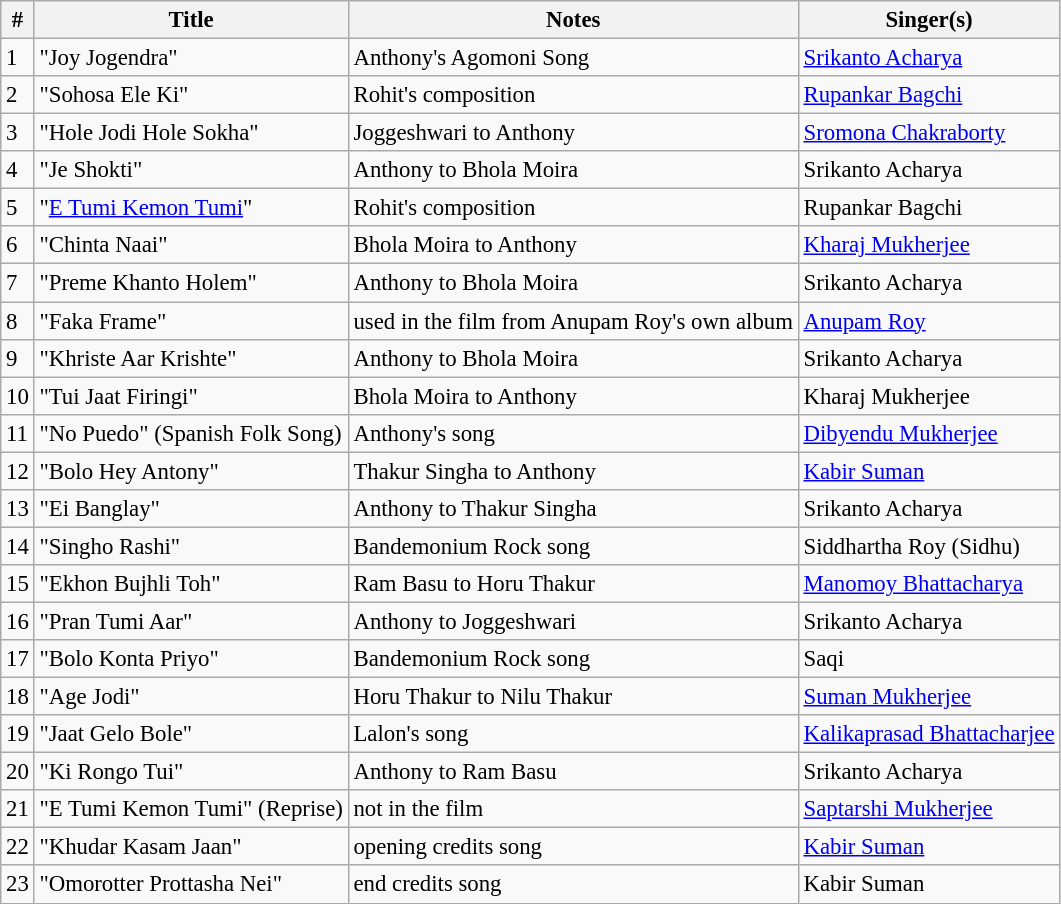<table class="wikitable" style="font-size:95%;">
<tr>
<th>#</th>
<th>Title</th>
<th>Notes</th>
<th>Singer(s)</th>
</tr>
<tr>
<td>1</td>
<td>"Joy Jogendra"</td>
<td>Anthony's Agomoni Song</td>
<td><a href='#'>Srikanto Acharya</a></td>
</tr>
<tr>
<td>2</td>
<td>"Sohosa Ele Ki"</td>
<td>Rohit's composition</td>
<td><a href='#'>Rupankar Bagchi</a></td>
</tr>
<tr>
<td>3</td>
<td>"Hole Jodi Hole Sokha"</td>
<td>Joggeshwari to Anthony</td>
<td><a href='#'>Sromona Chakraborty</a></td>
</tr>
<tr>
<td>4</td>
<td>"Je Shokti"</td>
<td>Anthony to Bhola Moira</td>
<td>Srikanto Acharya</td>
</tr>
<tr>
<td>5</td>
<td>"<a href='#'>E Tumi Kemon Tumi</a>"</td>
<td>Rohit's composition</td>
<td>Rupankar Bagchi</td>
</tr>
<tr>
<td>6</td>
<td>"Chinta Naai"</td>
<td>Bhola Moira to Anthony</td>
<td><a href='#'>Kharaj Mukherjee</a></td>
</tr>
<tr>
<td>7</td>
<td>"Preme Khanto Holem"</td>
<td>Anthony to Bhola Moira</td>
<td>Srikanto Acharya</td>
</tr>
<tr>
<td>8</td>
<td>"Faka Frame"</td>
<td>used in the film from Anupam Roy's own album</td>
<td><a href='#'>Anupam Roy</a></td>
</tr>
<tr>
<td>9</td>
<td>"Khriste Aar Krishte"</td>
<td>Anthony to Bhola Moira</td>
<td>Srikanto Acharya</td>
</tr>
<tr>
<td>10</td>
<td>"Tui Jaat Firingi"</td>
<td>Bhola Moira to Anthony</td>
<td>Kharaj Mukherjee</td>
</tr>
<tr>
<td>11</td>
<td>"No Puedo" (Spanish Folk Song)</td>
<td>Anthony's song</td>
<td><a href='#'>Dibyendu Mukherjee</a></td>
</tr>
<tr>
<td>12</td>
<td>"Bolo Hey Antony"</td>
<td>Thakur Singha to Anthony</td>
<td><a href='#'>Kabir Suman</a></td>
</tr>
<tr>
<td>13</td>
<td>"Ei Banglay"</td>
<td>Anthony to Thakur Singha</td>
<td>Srikanto Acharya</td>
</tr>
<tr>
<td>14</td>
<td>"Singho Rashi"</td>
<td>Bandemonium Rock song</td>
<td>Siddhartha Roy (Sidhu)</td>
</tr>
<tr>
<td>15</td>
<td>"Ekhon Bujhli Toh"</td>
<td>Ram Basu to Horu Thakur</td>
<td><a href='#'>Manomoy Bhattacharya</a></td>
</tr>
<tr>
<td>16</td>
<td>"Pran Tumi Aar"</td>
<td>Anthony to Joggeshwari</td>
<td>Srikanto Acharya</td>
</tr>
<tr>
<td>17</td>
<td>"Bolo Konta Priyo"</td>
<td>Bandemonium Rock song</td>
<td>Saqi</td>
</tr>
<tr>
<td>18</td>
<td>"Age Jodi"</td>
<td>Horu Thakur to Nilu Thakur</td>
<td><a href='#'>Suman Mukherjee</a></td>
</tr>
<tr>
<td>19</td>
<td>"Jaat Gelo Bole"</td>
<td>Lalon's song</td>
<td><a href='#'>Kalikaprasad Bhattacharjee</a></td>
</tr>
<tr>
<td>20</td>
<td>"Ki Rongo Tui"</td>
<td>Anthony to Ram Basu</td>
<td>Srikanto Acharya</td>
</tr>
<tr>
<td>21</td>
<td>"E Tumi Kemon Tumi" (Reprise)</td>
<td>not in the film</td>
<td><a href='#'>Saptarshi Mukherjee</a></td>
</tr>
<tr>
<td>22</td>
<td>"Khudar Kasam Jaan"</td>
<td>opening credits song</td>
<td><a href='#'>Kabir Suman</a></td>
</tr>
<tr>
<td>23</td>
<td>"Omorotter Prottasha Nei"</td>
<td>end credits song</td>
<td>Kabir Suman</td>
</tr>
</table>
